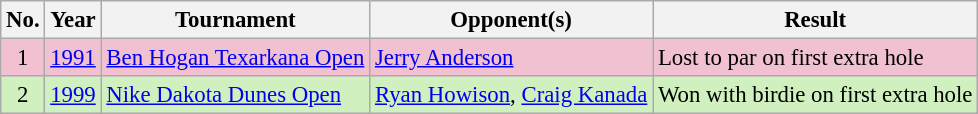<table class="wikitable" style="font-size:95%;">
<tr>
<th>No.</th>
<th>Year</th>
<th>Tournament</th>
<th>Opponent(s)</th>
<th>Result</th>
</tr>
<tr style="background:#F2C1D1;">
<td align=center>1</td>
<td><a href='#'>1991</a></td>
<td><a href='#'>Ben Hogan Texarkana Open</a></td>
<td> <a href='#'>Jerry Anderson</a></td>
<td>Lost to par on first extra hole</td>
</tr>
<tr style="background:#D0F0C0;">
<td align=center>2</td>
<td><a href='#'>1999</a></td>
<td><a href='#'>Nike Dakota Dunes Open</a></td>
<td> <a href='#'>Ryan Howison</a>,  <a href='#'>Craig Kanada</a></td>
<td>Won with birdie on first extra hole</td>
</tr>
</table>
